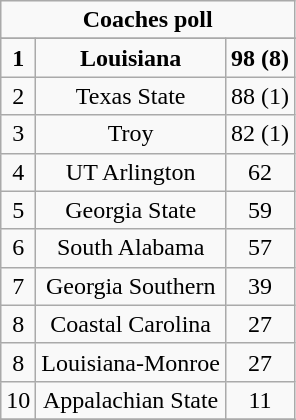<table class="wikitable">
<tr align="center">
<td align="center" Colspan="3"><strong>Coaches poll</strong></td>
</tr>
<tr align="center">
</tr>
<tr align="center">
<td><strong>1</strong></td>
<td><strong>Louisiana</strong></td>
<td><strong>98 (8)</strong></td>
</tr>
<tr align="center">
<td>2</td>
<td>Texas State</td>
<td>88 (1)</td>
</tr>
<tr align="center">
<td>3</td>
<td>Troy</td>
<td>82 (1)</td>
</tr>
<tr align="center">
<td>4</td>
<td>UT Arlington</td>
<td>62</td>
</tr>
<tr align="center">
<td>5</td>
<td>Georgia State</td>
<td>59</td>
</tr>
<tr align="center">
<td>6</td>
<td>South Alabama</td>
<td>57</td>
</tr>
<tr align="center">
<td>7</td>
<td>Georgia Southern</td>
<td>39</td>
</tr>
<tr align="center">
<td>8</td>
<td>Coastal Carolina</td>
<td>27</td>
</tr>
<tr align="center">
<td>8</td>
<td>Louisiana-Monroe</td>
<td>27</td>
</tr>
<tr align="center">
<td>10</td>
<td>Appalachian State</td>
<td>11</td>
</tr>
<tr align="center">
</tr>
</table>
